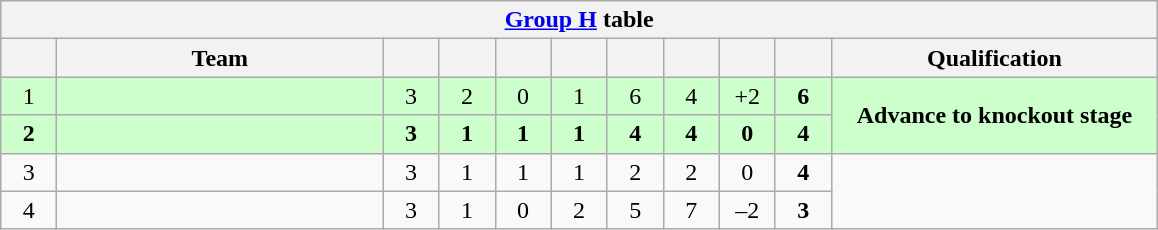<table class="wikitable" style="text-align:center">
<tr>
<th colspan="11"><a href='#'>Group H</a> table</th>
</tr>
<tr>
<th width="30"></th>
<th width="210">Team</th>
<th width="30"></th>
<th width="30"></th>
<th width="30"></th>
<th width="30"></th>
<th width="30"></th>
<th width="30"></th>
<th width="30"></th>
<th width="30"></th>
<th width="210">Qualification</th>
</tr>
<tr bgcolor="#ccffcc">
<td>1</td>
<td align="left"></td>
<td>3</td>
<td>2</td>
<td>0</td>
<td>1</td>
<td>6</td>
<td>4</td>
<td>+2</td>
<td><strong>6</strong></td>
<td rowspan="2"><strong>Advance to knockout stage</strong></td>
</tr>
<tr bgcolor="#ccffcc">
<td><strong>2</strong></td>
<td align="left"><strong></strong></td>
<td><strong>3</strong></td>
<td><strong>1</strong></td>
<td><strong>1</strong></td>
<td><strong>1</strong></td>
<td><strong>4</strong></td>
<td><strong>4</strong></td>
<td><strong>0</strong></td>
<td><strong>4</strong></td>
</tr>
<tr>
<td>3</td>
<td align="left"></td>
<td>3</td>
<td>1</td>
<td>1</td>
<td>1</td>
<td>2</td>
<td>2</td>
<td>0</td>
<td><strong>4</strong></td>
<td rowspan="2"></td>
</tr>
<tr>
<td>4</td>
<td align="left"></td>
<td>3</td>
<td>1</td>
<td>0</td>
<td>2</td>
<td>5</td>
<td>7</td>
<td>–2</td>
<td><strong>3</strong></td>
</tr>
</table>
